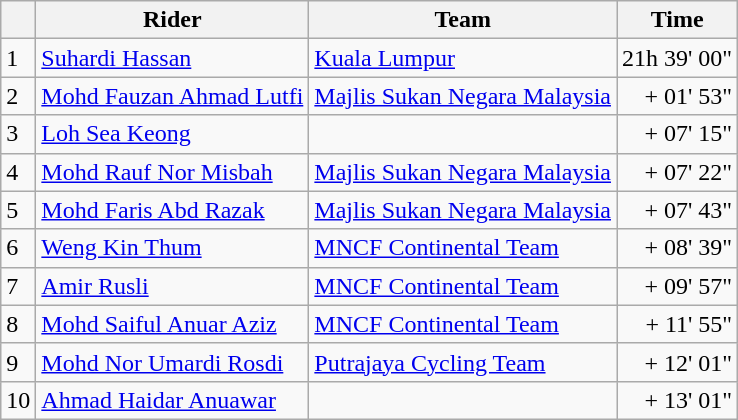<table class=wikitable>
<tr>
<th></th>
<th>Rider</th>
<th>Team</th>
<th>Time</th>
</tr>
<tr>
<td>1</td>
<td> <a href='#'>Suhardi Hassan</a> </td>
<td><a href='#'>Kuala Lumpur</a></td>
<td align=right>21h 39' 00"</td>
</tr>
<tr>
<td>2</td>
<td> <a href='#'>Mohd Fauzan Ahmad Lutfi</a></td>
<td><a href='#'>Majlis Sukan Negara Malaysia</a></td>
<td align=right>+ 01' 53"</td>
</tr>
<tr>
<td>3</td>
<td> <a href='#'>Loh Sea Keong</a></td>
<td></td>
<td align=right>+ 07' 15"</td>
</tr>
<tr>
<td>4</td>
<td> <a href='#'>Mohd Rauf Nor Misbah</a></td>
<td><a href='#'>Majlis Sukan Negara Malaysia</a></td>
<td align=right>+ 07' 22"</td>
</tr>
<tr>
<td>5</td>
<td> <a href='#'>Mohd Faris Abd Razak</a></td>
<td><a href='#'>Majlis Sukan Negara Malaysia</a></td>
<td align=right>+ 07' 43"</td>
</tr>
<tr>
<td>6</td>
<td> <a href='#'>Weng Kin Thum</a></td>
<td><a href='#'>MNCF Continental Team</a></td>
<td align=right>+ 08' 39"</td>
</tr>
<tr>
<td>7</td>
<td> <a href='#'>Amir Rusli</a></td>
<td><a href='#'>MNCF Continental Team</a></td>
<td align=right>+ 09' 57"</td>
</tr>
<tr>
<td>8</td>
<td> <a href='#'>Mohd Saiful Anuar Aziz</a></td>
<td><a href='#'>MNCF Continental Team</a></td>
<td align=right>+ 11' 55"</td>
</tr>
<tr>
<td>9</td>
<td> <a href='#'>Mohd Nor Umardi Rosdi</a></td>
<td><a href='#'>Putrajaya Cycling Team</a></td>
<td align=right>+ 12' 01"</td>
</tr>
<tr>
<td>10</td>
<td> <a href='#'>Ahmad Haidar Anuawar</a></td>
<td></td>
<td align=right>+ 13' 01"</td>
</tr>
</table>
